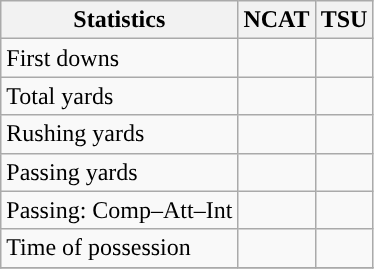<table class="wikitable" style="float: left;">
<tr>
<th>Statistics</th>
<th>NCAT</th>
<th>TSU</th>
</tr>
<tr>
<td>First downs</td>
<td></td>
<td></td>
</tr>
<tr>
<td>Total yards</td>
<td></td>
<td></td>
</tr>
<tr>
<td>Rushing yards</td>
<td></td>
<td></td>
</tr>
<tr>
<td>Passing yards</td>
<td></td>
<td></td>
</tr>
<tr>
<td>Passing: Comp–Att–Int</td>
<td></td>
<td></td>
</tr>
<tr>
<td>Time of possession</td>
<td></td>
<td></td>
</tr>
<tr>
</tr>
</table>
